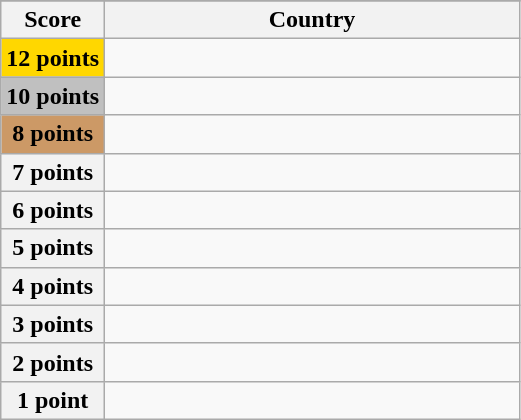<table class="wikitable">
<tr>
</tr>
<tr>
<th scope="col" width="20%">Score</th>
<th scope="col">Country</th>
</tr>
<tr>
<th scope="row" style="background:gold">12 points</th>
<td></td>
</tr>
<tr>
<th scope="row" style="background:silver">10 points</th>
<td></td>
</tr>
<tr>
<th scope="row" style="background:#CC9966">8 points</th>
<td></td>
</tr>
<tr>
<th scope="row">7 points</th>
<td></td>
</tr>
<tr>
<th scope="row">6 points</th>
<td></td>
</tr>
<tr>
<th scope="row">5 points</th>
<td></td>
</tr>
<tr>
<th scope="row">4 points</th>
<td></td>
</tr>
<tr>
<th scope="row">3 points</th>
<td></td>
</tr>
<tr>
<th scope="row">2 points</th>
<td></td>
</tr>
<tr>
<th scope="row">1 point</th>
<td></td>
</tr>
</table>
